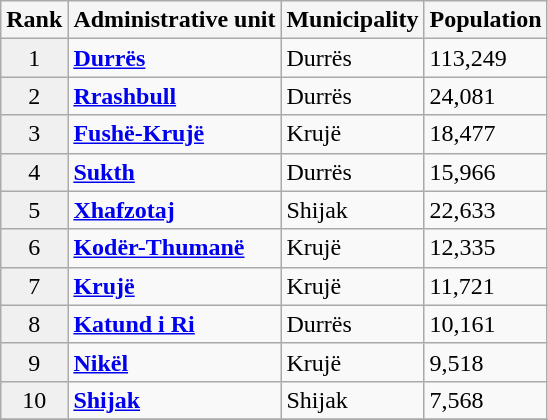<table class="wikitable floatright">
<tr>
<th style="text-align:left; background:#f5f5f5;">Rank</th>
<th style="text-align:left; background:#f5f5f5;">Administrative unit</th>
<th style="text-align:left; background:#f5f5f5;">Municipality</th>
<th style="text-align:left; background:#f5f5f5;">Population</th>
</tr>
<tr>
<td style="text-align:center; background:#f0f0f0;">1</td>
<td align=left><strong><a href='#'>Durrës</a></strong></td>
<td>Durrës</td>
<td>113,249</td>
</tr>
<tr>
<td style="text-align:center; background:#f0f0f0;">2</td>
<td align=left><strong><a href='#'>Rrashbull</a></strong></td>
<td>Durrës</td>
<td>24,081</td>
</tr>
<tr>
<td style="text-align:center; background:#f0f0f0;">3</td>
<td align=left><strong><a href='#'>Fushë-Krujë</a></strong></td>
<td>Krujë</td>
<td>18,477</td>
</tr>
<tr>
<td style="text-align:center; background:#f0f0f0;">4</td>
<td align=left><strong><a href='#'>Sukth</a></strong></td>
<td>Durrës</td>
<td>15,966</td>
</tr>
<tr>
<td style="text-align:center; background:#f0f0f0;">5</td>
<td align=left><strong><a href='#'>Xhafzotaj</a></strong></td>
<td>Shijak</td>
<td>22,633</td>
</tr>
<tr>
<td style="text-align:center; background:#f0f0f0;">6</td>
<td align=left><strong><a href='#'>Kodër-Thumanë</a></strong></td>
<td>Krujë</td>
<td>12,335</td>
</tr>
<tr>
<td style="text-align:center; background:#f0f0f0;">7</td>
<td align=left><strong><a href='#'>Krujë</a></strong></td>
<td>Krujë</td>
<td>11,721</td>
</tr>
<tr>
<td style="text-align:center; background:#f0f0f0;">8</td>
<td align=left><strong><a href='#'>Katund i Ri</a></strong></td>
<td>Durrës</td>
<td>10,161</td>
</tr>
<tr>
<td style="text-align:center; background:#f0f0f0;">9</td>
<td align=left><strong><a href='#'>Nikël</a></strong></td>
<td>Krujë</td>
<td>9,518</td>
</tr>
<tr>
<td style="text-align:center; background:#f0f0f0;">10</td>
<td align=left><strong><a href='#'>Shijak</a></strong></td>
<td>Shijak</td>
<td>7,568</td>
</tr>
<tr>
</tr>
</table>
